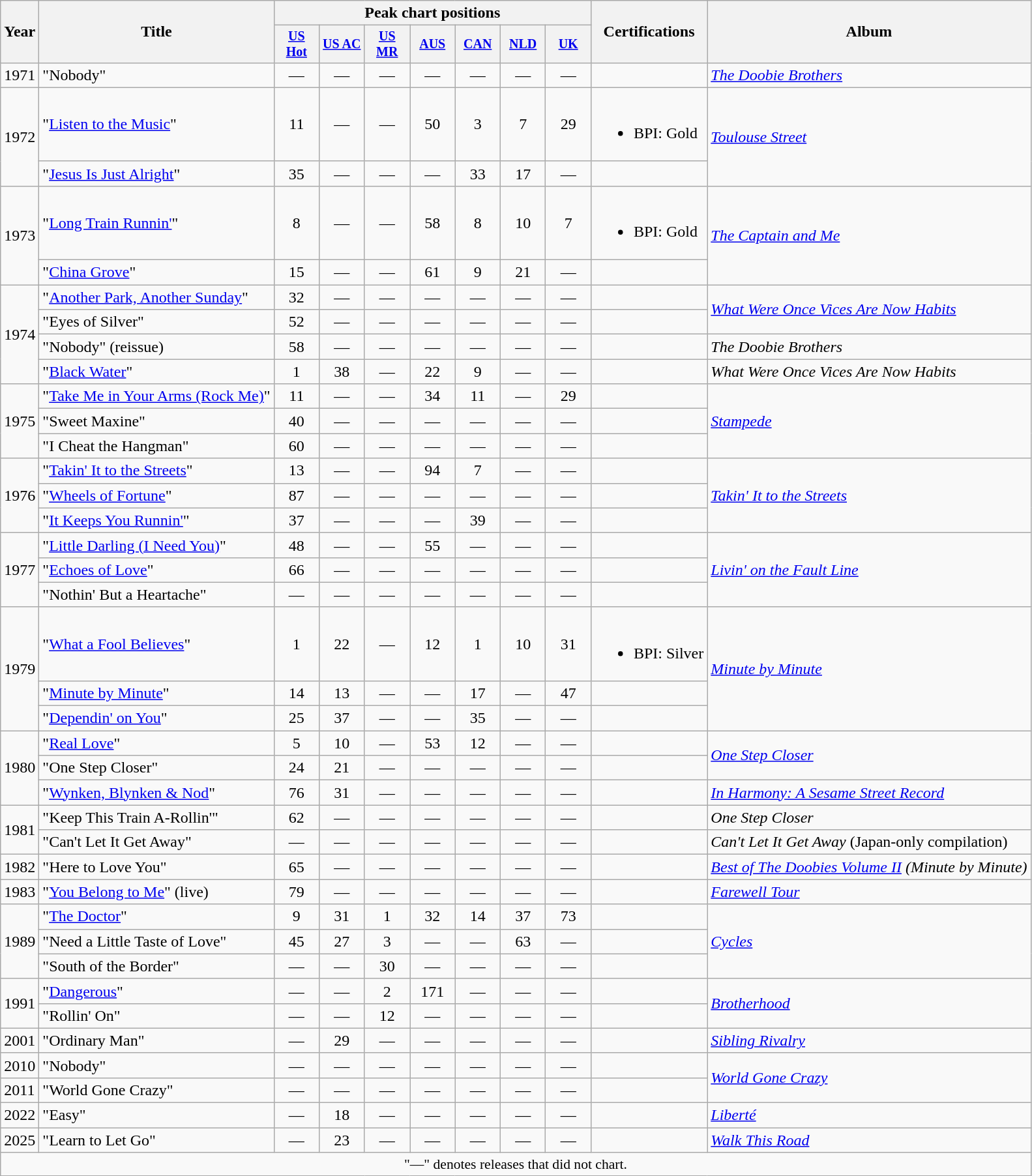<table class="wikitable">
<tr>
<th rowspan="2">Year</th>
<th rowspan="2">Title</th>
<th colspan="7">Peak chart positions</th>
<th rowspan="2">Certifications</th>
<th rowspan="2">Album</th>
</tr>
<tr style="font-size:smaller;">
<th width="40"><a href='#'>US Hot</a><br></th>
<th width="40"><a href='#'>US AC</a><br></th>
<th width="40"><a href='#'>US MR</a><br></th>
<th width="40"><a href='#'>AUS</a><br></th>
<th width="40"><a href='#'>CAN</a><br></th>
<th width="40"><a href='#'>NLD</a><br></th>
<th width="40"><a href='#'>UK</a><br></th>
</tr>
<tr>
<td>1971</td>
<td>"Nobody"</td>
<td align="center">—</td>
<td align="center">—</td>
<td align="center">—</td>
<td align="center">—</td>
<td align="center">—</td>
<td align="center">—</td>
<td align="center">—</td>
<td></td>
<td><a href='#'><em>The Doobie Brothers</em></a></td>
</tr>
<tr>
<td rowspan="2">1972</td>
<td>"<a href='#'>Listen to the Music</a>"</td>
<td align="center">11</td>
<td align="center">—</td>
<td align="center">—</td>
<td align="center">50</td>
<td align="center">3</td>
<td align="center">7</td>
<td align="center">29</td>
<td><br><ul><li>BPI: Gold</li></ul></td>
<td rowspan="2"><em><a href='#'>Toulouse Street</a></em></td>
</tr>
<tr>
<td>"<a href='#'>Jesus Is Just Alright</a>"</td>
<td align="center">35</td>
<td align="center">—</td>
<td align="center">—</td>
<td align="center">—</td>
<td align="center">33</td>
<td align="center">17</td>
<td align="center">—</td>
<td></td>
</tr>
<tr>
<td rowspan="2">1973</td>
<td>"<a href='#'>Long Train Runnin'</a>"</td>
<td align="center">8</td>
<td align="center">—</td>
<td align="center">—</td>
<td align="center">58</td>
<td align="center">8</td>
<td align="center">10</td>
<td align="center">7</td>
<td><br><ul><li>BPI: Gold</li></ul></td>
<td rowspan="2"><em><a href='#'>The Captain and Me</a></em></td>
</tr>
<tr>
<td>"<a href='#'>China Grove</a>"</td>
<td align="center">15</td>
<td align="center">—</td>
<td align="center">—</td>
<td align="center">61</td>
<td align="center">9</td>
<td align="center">21</td>
<td align="center">—</td>
<td></td>
</tr>
<tr>
<td rowspan="4">1974</td>
<td>"<a href='#'>Another Park, Another Sunday</a>"</td>
<td align="center">32</td>
<td align="center">—</td>
<td align="center">—</td>
<td align="center">—</td>
<td align="center">—</td>
<td align="center">—</td>
<td align="center">—</td>
<td></td>
<td rowspan="2"><em><a href='#'>What Were Once Vices Are Now Habits</a></em></td>
</tr>
<tr>
<td>"Eyes of Silver"</td>
<td align="center">52</td>
<td align="center">—</td>
<td align="center">—</td>
<td align="center">—</td>
<td align="center">—</td>
<td align="center">—</td>
<td align="center">—</td>
<td></td>
</tr>
<tr>
<td>"Nobody" (reissue)</td>
<td align="center">58</td>
<td align="center">—</td>
<td align="center">—</td>
<td align="center">—</td>
<td align="center">—</td>
<td align="center">—</td>
<td align="center">—</td>
<td></td>
<td><em>The Doobie Brothers</em></td>
</tr>
<tr>
<td>"<a href='#'>Black Water</a>"</td>
<td align="center">1</td>
<td align="center">38</td>
<td align="center">—</td>
<td align="center">22</td>
<td align="center">9</td>
<td align="center">—</td>
<td align="center">—</td>
<td></td>
<td><em>What Were Once Vices Are Now Habits</em></td>
</tr>
<tr>
<td rowspan="3">1975</td>
<td>"<a href='#'>Take Me in Your Arms (Rock Me)</a>"</td>
<td align="center">11</td>
<td align="center">—</td>
<td align="center">—</td>
<td align="center">34</td>
<td align="center">11</td>
<td align="center">—</td>
<td align="center">29</td>
<td></td>
<td rowspan="3"><a href='#'><em>Stampede</em></a></td>
</tr>
<tr>
<td>"Sweet Maxine"</td>
<td align="center">40</td>
<td align="center">—</td>
<td align="center">—</td>
<td align="center">—</td>
<td align="center">—</td>
<td align="center">—</td>
<td align="center">—</td>
<td></td>
</tr>
<tr>
<td>"I Cheat the Hangman"</td>
<td align="center">60</td>
<td align="center">—</td>
<td align="center">—</td>
<td align="center">—</td>
<td align="center">—</td>
<td align="center">—</td>
<td align="center">—</td>
<td></td>
</tr>
<tr>
<td rowspan="3">1976</td>
<td>"<a href='#'>Takin' It to the Streets</a>"</td>
<td align="center">13</td>
<td align="center">—</td>
<td align="center">—</td>
<td align="center">94</td>
<td align="center">7</td>
<td align="center">—</td>
<td align="center">—</td>
<td></td>
<td rowspan="3"><a href='#'><em>Takin' It to the Streets</em></a></td>
</tr>
<tr>
<td>"<a href='#'>Wheels of Fortune</a>"</td>
<td align="center">87</td>
<td align="center">—</td>
<td align="center">—</td>
<td align="center">—</td>
<td align="center">—</td>
<td align="center">—</td>
<td align="center">—</td>
<td></td>
</tr>
<tr>
<td>"<a href='#'>It Keeps You Runnin'</a>"</td>
<td align="center">37</td>
<td align="center">—</td>
<td align="center">—</td>
<td align="center">—</td>
<td align="center">39</td>
<td align="center">—</td>
<td align="center">—</td>
<td></td>
</tr>
<tr>
<td rowspan="3">1977</td>
<td>"<a href='#'>Little Darling (I Need You)</a>"</td>
<td align="center">48</td>
<td align="center">—</td>
<td align="center">—</td>
<td align="center">55</td>
<td align="center">—</td>
<td align="center">—</td>
<td align="center">—</td>
<td></td>
<td rowspan="3"><em><a href='#'>Livin' on the Fault Line</a></em></td>
</tr>
<tr>
<td>"<a href='#'>Echoes of Love</a>"</td>
<td align="center">66</td>
<td align="center">—</td>
<td align="center">—</td>
<td align="center">—</td>
<td align="center">—</td>
<td align="center">—</td>
<td align="center">—</td>
<td></td>
</tr>
<tr>
<td>"Nothin' But a Heartache"</td>
<td align="center">—</td>
<td align="center">—</td>
<td align="center">—</td>
<td align="center">—</td>
<td align="center">—</td>
<td align="center">—</td>
<td align="center">—</td>
<td></td>
</tr>
<tr>
<td rowspan="3">1979</td>
<td>"<a href='#'>What a Fool Believes</a>"</td>
<td align="center">1</td>
<td align="center">22</td>
<td align="center">—</td>
<td align="center">12</td>
<td align="center">1</td>
<td align="center">10</td>
<td align="center">31</td>
<td><br><ul><li>BPI: Silver</li></ul></td>
<td rowspan="3"><em><a href='#'>Minute by Minute</a></em></td>
</tr>
<tr>
<td>"<a href='#'>Minute by Minute</a>"</td>
<td align="center">14</td>
<td align="center">13</td>
<td align="center">—</td>
<td align="center">—</td>
<td align="center">17</td>
<td align="center">—</td>
<td align="center">47</td>
<td></td>
</tr>
<tr>
<td>"<a href='#'>Dependin' on You</a>"</td>
<td align="center">25</td>
<td align="center">37</td>
<td align="center">—</td>
<td align="center">—</td>
<td align="center">35</td>
<td align="center">—</td>
<td align="center">—</td>
<td></td>
</tr>
<tr>
<td rowspan="3">1980</td>
<td>"<a href='#'>Real Love</a>"</td>
<td align="center">5</td>
<td align="center">10</td>
<td align="center">—</td>
<td align="center">53</td>
<td align="center">12</td>
<td align="center">—</td>
<td align="center">—</td>
<td></td>
<td rowspan="2"><a href='#'><em>One Step Closer</em></a></td>
</tr>
<tr>
<td>"One Step Closer"</td>
<td align="center">24</td>
<td align="center">21</td>
<td align="center">—</td>
<td align="center">—</td>
<td align="center">—</td>
<td align="center">—</td>
<td align="center">—</td>
<td></td>
</tr>
<tr>
<td>"<a href='#'>Wynken, Blynken & Nod</a>"</td>
<td align="center">76</td>
<td align="center">31</td>
<td align="center">—</td>
<td align="center">—</td>
<td align="center">—</td>
<td align="center">—</td>
<td align="center">—</td>
<td></td>
<td><a href='#'><em>In Harmony: A Sesame Street Record</em></a></td>
</tr>
<tr>
<td rowspan="2">1981</td>
<td>"Keep This Train A-Rollin'"</td>
<td align="center">62</td>
<td align="center">—</td>
<td align="center">—</td>
<td align="center">—</td>
<td align="center">—</td>
<td align="center">—</td>
<td align="center">—</td>
<td></td>
<td><em>One Step Closer</em></td>
</tr>
<tr>
<td>"Can't Let It Get Away"</td>
<td align="center">—</td>
<td align="center">—</td>
<td align="center">—</td>
<td align="center">—</td>
<td align="center">—</td>
<td align="center">—</td>
<td align="center">—</td>
<td></td>
<td><em>Can't Let It Get Away</em> (Japan-only compilation)</td>
</tr>
<tr>
<td>1982</td>
<td>"Here to Love You"</td>
<td align="center">65</td>
<td align="center">—</td>
<td align="center">—</td>
<td align="center">—</td>
<td align="center">—</td>
<td align="center">—</td>
<td align="center">—</td>
<td></td>
<td><em><a href='#'>Best of The Doobies Volume II</a> (Minute by Minute)</em></td>
</tr>
<tr>
<td>1983</td>
<td>"<a href='#'>You Belong to Me</a>" (live)</td>
<td align="center">79</td>
<td align="center">—</td>
<td align="center">—</td>
<td align="center">—</td>
<td align="center">—</td>
<td align="center">—</td>
<td align="center">—</td>
<td></td>
<td><a href='#'><em>Farewell Tour</em></a></td>
</tr>
<tr>
<td rowspan="3">1989</td>
<td>"<a href='#'>The Doctor</a>"</td>
<td align="center">9</td>
<td align="center">31</td>
<td align="center">1</td>
<td align="center">32</td>
<td align="center">14</td>
<td align="center">37</td>
<td align="center">73</td>
<td></td>
<td rowspan="3"><a href='#'><em>Cycles</em></a></td>
</tr>
<tr>
<td>"Need a Little Taste of Love"</td>
<td align="center">45</td>
<td align="center">27</td>
<td align="center">3</td>
<td align="center">—</td>
<td align="center">—</td>
<td align="center">63</td>
<td align="center">—</td>
<td></td>
</tr>
<tr>
<td>"South of the Border"</td>
<td align="center">—</td>
<td align="center">—</td>
<td align="center">30</td>
<td align="center">—</td>
<td align="center">—</td>
<td align="center">—</td>
<td align="center">—</td>
<td></td>
</tr>
<tr>
<td rowspan="2">1991</td>
<td>"<a href='#'>Dangerous</a>"</td>
<td align="center">—</td>
<td align="center">—</td>
<td align="center">2</td>
<td align="center">171</td>
<td align="center">—</td>
<td align="center">—</td>
<td align="center">—</td>
<td></td>
<td rowspan="2"><a href='#'><em>Brotherhood</em></a></td>
</tr>
<tr>
<td>"Rollin' On"</td>
<td align="center">—</td>
<td align="center">—</td>
<td align="center">12</td>
<td align="center">—</td>
<td align="center">—</td>
<td align="center">—</td>
<td align="center">—</td>
<td></td>
</tr>
<tr>
<td>2001</td>
<td>"Ordinary Man"</td>
<td align="center">—</td>
<td align="center">29</td>
<td align="center">—</td>
<td align="center">—</td>
<td align="center">—</td>
<td align="center">—</td>
<td align="center">—</td>
<td></td>
<td><a href='#'><em>Sibling Rivalry</em></a></td>
</tr>
<tr>
<td>2010</td>
<td>"Nobody"</td>
<td align="center">—</td>
<td align="center">—</td>
<td align="center">—</td>
<td align="center">—</td>
<td align="center">—</td>
<td align="center">—</td>
<td align="center">—</td>
<td></td>
<td rowspan="2"><a href='#'><em>World Gone Crazy</em></a></td>
</tr>
<tr>
<td>2011</td>
<td>"World Gone Crazy"</td>
<td align="center">—</td>
<td align="center">—</td>
<td align="center">—</td>
<td align="center">—</td>
<td align="center">—</td>
<td align="center">—</td>
<td align="center">—</td>
<td></td>
</tr>
<tr>
<td>2022</td>
<td>"Easy"</td>
<td align="center">—</td>
<td align="center">18</td>
<td align="center">—</td>
<td align="center">—</td>
<td align="center">—</td>
<td align="center">—</td>
<td align="center">—</td>
<td></td>
<td><em><a href='#'>Liberté</a></em></td>
</tr>
<tr>
<td>2025</td>
<td>"Learn to Let Go"</td>
<td align="center">—</td>
<td align="center">23</td>
<td align="center">—</td>
<td align="center">—</td>
<td align="center">—</td>
<td align="center">—</td>
<td align="center">—</td>
<td></td>
<td><em><a href='#'>Walk This Road</a></em></td>
</tr>
<tr>
<td colspan="11" style="text-align:center;font-size:90%">"—" denotes releases that did not chart.</td>
</tr>
</table>
